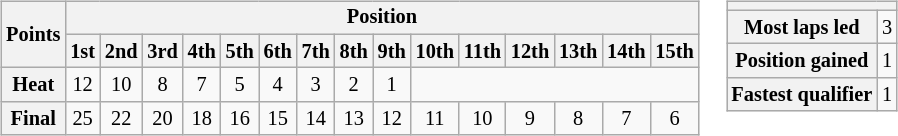<table>
<tr>
<td><br><table class="wikitable" style="font-size:85%; text-align:center">
<tr>
<th rowspan=2>Points</th>
<th colspan=28>Position</th>
</tr>
<tr>
<th>1st</th>
<th>2nd</th>
<th>3rd</th>
<th>4th</th>
<th>5th</th>
<th>6th</th>
<th>7th</th>
<th>8th</th>
<th>9th</th>
<th>10th</th>
<th>11th</th>
<th>12th</th>
<th>13th</th>
<th>14th</th>
<th>15th</th>
</tr>
<tr>
<th>Heat</th>
<td>12</td>
<td>10</td>
<td>8</td>
<td>7</td>
<td>5</td>
<td>4</td>
<td>3</td>
<td>2</td>
<td>1</td>
<td colspan=7></td>
</tr>
<tr>
<th>Final</th>
<td>25</td>
<td>22</td>
<td>20</td>
<td>18</td>
<td>16</td>
<td>15</td>
<td>14</td>
<td>13</td>
<td>12</td>
<td>11</td>
<td>10</td>
<td>9</td>
<td>8</td>
<td>7</td>
<td>6</td>
</tr>
</table>
</td>
<td style="vertical-align:top;"><br><table style="margin-right:0; font-size:85%; text-align:center;" class="wikitable">
<tr>
<th colspan=2></th>
</tr>
<tr>
<th>Most laps led</th>
<td>3</td>
</tr>
<tr>
<th>Position gained</th>
<td>1</td>
</tr>
<tr>
<th>Fastest qualifier</th>
<td>1</td>
</tr>
</table>
</td>
</tr>
</table>
